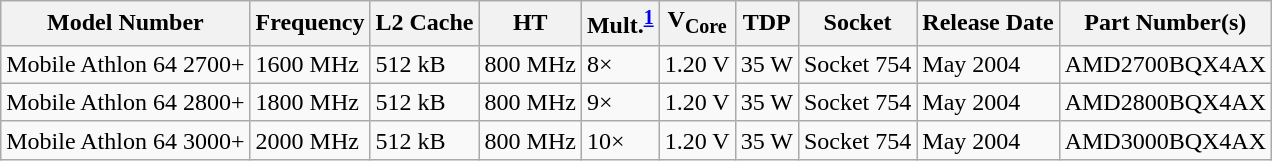<table class="wikitable">
<tr>
<th>Model Number</th>
<th>Frequency</th>
<th>L2 Cache</th>
<th>HT</th>
<th>Mult.<sup><a href='#'>1</a></sup></th>
<th>V<sub>Core</sub></th>
<th>TDP</th>
<th>Socket</th>
<th>Release Date</th>
<th>Part Number(s)</th>
</tr>
<tr>
<td>Mobile Athlon 64 2700+</td>
<td>1600 MHz</td>
<td>512 kB</td>
<td>800 MHz</td>
<td>8×</td>
<td>1.20 V</td>
<td>35 W</td>
<td>Socket 754</td>
<td>May 2004</td>
<td>AMD2700BQX4AX</td>
</tr>
<tr>
<td>Mobile Athlon 64 2800+</td>
<td>1800 MHz</td>
<td>512 kB</td>
<td>800 MHz</td>
<td>9×</td>
<td>1.20 V</td>
<td>35 W</td>
<td>Socket 754</td>
<td>May 2004</td>
<td>AMD2800BQX4AX</td>
</tr>
<tr>
<td>Mobile Athlon 64 3000+</td>
<td>2000 MHz</td>
<td>512 kB</td>
<td>800 MHz</td>
<td>10×</td>
<td>1.20 V</td>
<td>35 W</td>
<td>Socket 754</td>
<td>May 2004</td>
<td>AMD3000BQX4AX</td>
</tr>
</table>
